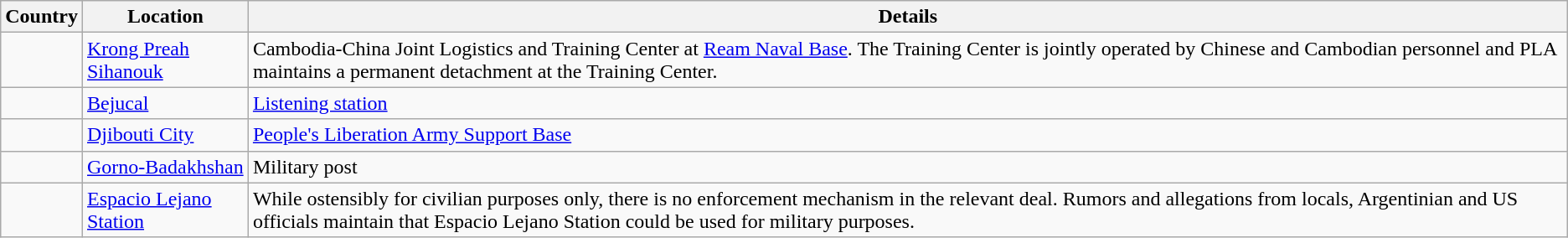<table class="wikitable">
<tr>
<th>Country</th>
<th>Location</th>
<th>Details</th>
</tr>
<tr>
<td></td>
<td><a href='#'>Krong Preah Sihanouk</a></td>
<td>Cambodia-China Joint Logistics and Training Center at <a href='#'>Ream Naval Base</a>. The Training Center is jointly operated by Chinese and Cambodian personnel and PLA maintains a permanent detachment at the Training Center.</td>
</tr>
<tr>
<td></td>
<td><a href='#'>Bejucal</a></td>
<td><a href='#'>Listening station</a></td>
</tr>
<tr>
<td></td>
<td><a href='#'>Djibouti City</a></td>
<td><a href='#'>People's Liberation Army Support Base</a></td>
</tr>
<tr>
<td></td>
<td><a href='#'>Gorno-Badakhshan</a></td>
<td>Military post</td>
</tr>
<tr>
<td></td>
<td><a href='#'>Espacio Lejano Station</a></td>
<td>While ostensibly for civilian purposes only, there is no enforcement mechanism in the relevant deal. Rumors and allegations from locals, Argentinian and US officials maintain that Espacio Lejano Station could be used for military purposes.</td>
</tr>
</table>
